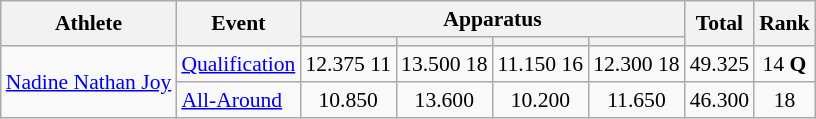<table class="wikitable" style="font-size:90%">
<tr>
<th rowspan=2>Athlete</th>
<th rowspan=2>Event</th>
<th colspan =4>Apparatus</th>
<th rowspan=2>Total</th>
<th rowspan=2>Rank</th>
</tr>
<tr style="font-size:95%">
<th></th>
<th></th>
<th></th>
<th></th>
</tr>
<tr align=center>
<td align=left rowspan=2><a href='#'>Nadine Nathan Joy</a></td>
<td align=left><a href='#'>Qualification</a></td>
<td>12.375	11</td>
<td>13.500	18</td>
<td>11.150	16</td>
<td>12.300	18</td>
<td>49.325</td>
<td>14 <strong>Q</strong></td>
</tr>
<tr align=center>
<td align=left><a href='#'>All-Around</a></td>
<td>10.850</td>
<td>13.600</td>
<td>10.200</td>
<td>11.650</td>
<td>46.300</td>
<td>18</td>
</tr>
</table>
